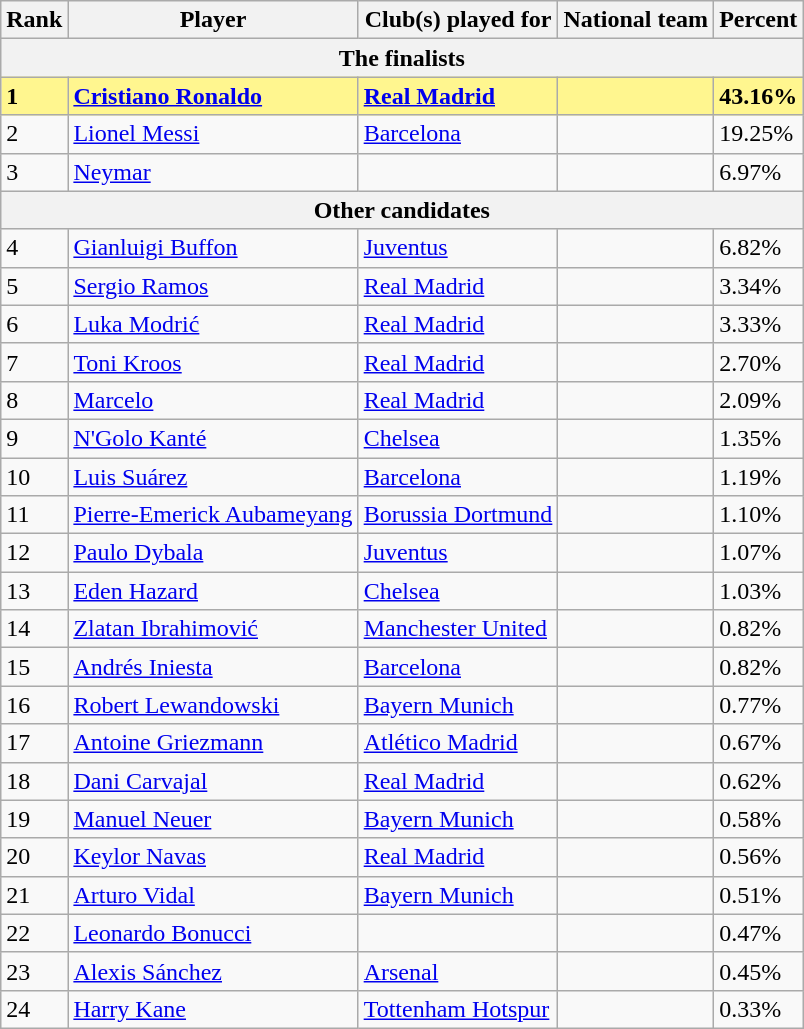<table class="wikitable plainrowheaders sortable">
<tr>
<th>Rank</th>
<th>Player</th>
<th>Club(s) played for</th>
<th>National team</th>
<th>Percent</th>
</tr>
<tr>
<th colspan="5">The finalists</th>
</tr>
<tr style="background-color: #FFF68F; font-weight: bold;">
<td>1</td>
<td><a href='#'>Cristiano Ronaldo</a></td>
<td> <a href='#'>Real Madrid</a></td>
<td></td>
<td>43.16%</td>
</tr>
<tr>
<td>2</td>
<td><a href='#'>Lionel Messi</a></td>
<td> <a href='#'>Barcelona</a></td>
<td></td>
<td>19.25%</td>
</tr>
<tr>
<td>3</td>
<td><a href='#'>Neymar</a></td>
<td></td>
<td></td>
<td>6.97%</td>
</tr>
<tr>
<th colspan="5">Other candidates</th>
</tr>
<tr>
<td>4</td>
<td><a href='#'>Gianluigi Buffon</a></td>
<td> <a href='#'>Juventus</a></td>
<td></td>
<td>6.82%</td>
</tr>
<tr>
<td>5</td>
<td><a href='#'>Sergio Ramos</a></td>
<td> <a href='#'>Real Madrid</a></td>
<td></td>
<td>3.34%</td>
</tr>
<tr>
<td>6</td>
<td><a href='#'>Luka Modrić</a></td>
<td> <a href='#'>Real Madrid</a></td>
<td></td>
<td>3.33%</td>
</tr>
<tr>
<td>7</td>
<td><a href='#'>Toni Kroos</a></td>
<td> <a href='#'>Real Madrid</a></td>
<td></td>
<td>2.70%</td>
</tr>
<tr>
<td>8</td>
<td><a href='#'>Marcelo</a></td>
<td> <a href='#'>Real Madrid</a></td>
<td></td>
<td>2.09%</td>
</tr>
<tr>
<td>9</td>
<td><a href='#'>N'Golo Kanté</a></td>
<td> <a href='#'>Chelsea</a></td>
<td></td>
<td>1.35%</td>
</tr>
<tr>
<td>10</td>
<td><a href='#'>Luis Suárez</a></td>
<td> <a href='#'>Barcelona</a></td>
<td></td>
<td>1.19%</td>
</tr>
<tr>
<td>11</td>
<td><a href='#'>Pierre-Emerick Aubameyang</a></td>
<td> <a href='#'>Borussia Dortmund</a></td>
<td></td>
<td>1.10%</td>
</tr>
<tr>
<td>12</td>
<td><a href='#'>Paulo Dybala</a></td>
<td> <a href='#'>Juventus</a></td>
<td></td>
<td>1.07%</td>
</tr>
<tr>
<td>13</td>
<td><a href='#'>Eden Hazard</a></td>
<td> <a href='#'>Chelsea</a></td>
<td></td>
<td>1.03%</td>
</tr>
<tr>
<td>14</td>
<td><a href='#'>Zlatan Ibrahimović</a></td>
<td> <a href='#'>Manchester United</a></td>
<td></td>
<td>0.82%</td>
</tr>
<tr>
<td>15</td>
<td><a href='#'>Andrés Iniesta</a></td>
<td> <a href='#'>Barcelona</a></td>
<td></td>
<td>0.82%</td>
</tr>
<tr>
<td>16</td>
<td><a href='#'>Robert Lewandowski</a></td>
<td> <a href='#'>Bayern Munich</a></td>
<td></td>
<td>0.77%</td>
</tr>
<tr>
<td>17</td>
<td><a href='#'>Antoine Griezmann</a></td>
<td> <a href='#'>Atlético Madrid</a></td>
<td></td>
<td>0.67%</td>
</tr>
<tr>
<td>18</td>
<td><a href='#'>Dani Carvajal</a></td>
<td> <a href='#'>Real Madrid</a></td>
<td></td>
<td>0.62%</td>
</tr>
<tr>
<td>19</td>
<td><a href='#'>Manuel Neuer</a></td>
<td> <a href='#'>Bayern Munich</a></td>
<td></td>
<td>0.58%</td>
</tr>
<tr>
<td>20</td>
<td><a href='#'>Keylor Navas</a></td>
<td> <a href='#'>Real Madrid</a></td>
<td></td>
<td>0.56%</td>
</tr>
<tr>
<td>21</td>
<td><a href='#'>Arturo Vidal</a></td>
<td> <a href='#'>Bayern Munich</a></td>
<td></td>
<td>0.51%</td>
</tr>
<tr>
<td>22</td>
<td><a href='#'>Leonardo Bonucci</a></td>
<td></td>
<td></td>
<td>0.47%</td>
</tr>
<tr>
<td>23</td>
<td><a href='#'>Alexis Sánchez</a></td>
<td> <a href='#'>Arsenal</a></td>
<td></td>
<td>0.45%</td>
</tr>
<tr>
<td>24</td>
<td><a href='#'>Harry Kane</a></td>
<td> <a href='#'>Tottenham Hotspur</a></td>
<td></td>
<td>0.33%</td>
</tr>
</table>
